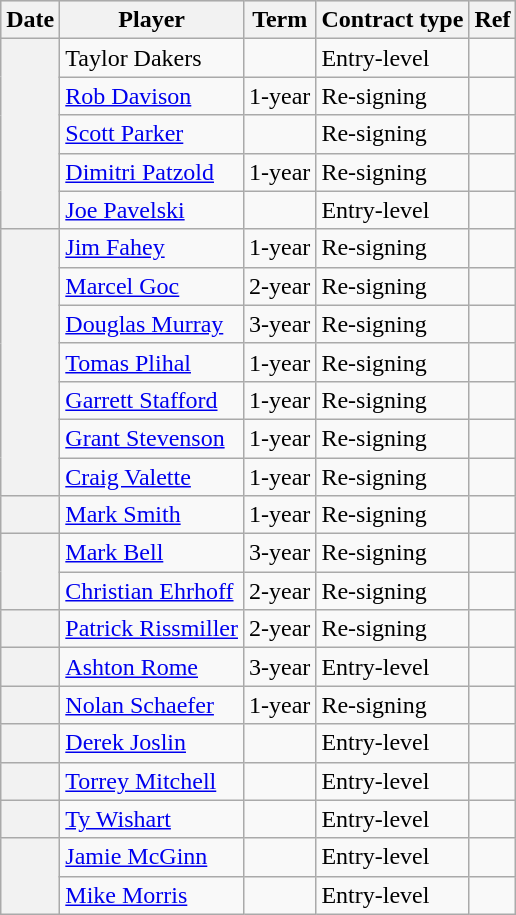<table class="wikitable plainrowheaders">
<tr style="background:#ddd; text-align:center;">
<th>Date</th>
<th>Player</th>
<th>Term</th>
<th>Contract type</th>
<th>Ref</th>
</tr>
<tr>
<th scope="row" rowspan=5></th>
<td>Taylor Dakers</td>
<td></td>
<td>Entry-level</td>
<td></td>
</tr>
<tr>
<td><a href='#'>Rob Davison</a></td>
<td>1-year</td>
<td>Re-signing</td>
<td></td>
</tr>
<tr>
<td><a href='#'>Scott Parker</a></td>
<td></td>
<td>Re-signing</td>
<td></td>
</tr>
<tr>
<td><a href='#'>Dimitri Patzold</a></td>
<td>1-year</td>
<td>Re-signing</td>
<td></td>
</tr>
<tr>
<td><a href='#'>Joe Pavelski</a></td>
<td></td>
<td>Entry-level</td>
<td></td>
</tr>
<tr>
<th scope="row" rowspan=7></th>
<td><a href='#'>Jim Fahey</a></td>
<td>1-year</td>
<td>Re-signing</td>
<td></td>
</tr>
<tr>
<td><a href='#'>Marcel Goc</a></td>
<td>2-year</td>
<td>Re-signing</td>
<td></td>
</tr>
<tr>
<td><a href='#'>Douglas Murray</a></td>
<td>3-year</td>
<td>Re-signing</td>
<td></td>
</tr>
<tr>
<td><a href='#'>Tomas Plihal</a></td>
<td>1-year</td>
<td>Re-signing</td>
<td></td>
</tr>
<tr>
<td><a href='#'>Garrett Stafford</a></td>
<td>1-year</td>
<td>Re-signing</td>
<td></td>
</tr>
<tr>
<td><a href='#'>Grant Stevenson</a></td>
<td>1-year</td>
<td>Re-signing</td>
<td></td>
</tr>
<tr>
<td><a href='#'>Craig Valette</a></td>
<td>1-year</td>
<td>Re-signing</td>
<td></td>
</tr>
<tr>
<th scope="row"></th>
<td><a href='#'>Mark Smith</a></td>
<td>1-year</td>
<td>Re-signing</td>
<td></td>
</tr>
<tr>
<th scope="row" rowspan=2></th>
<td><a href='#'>Mark Bell</a></td>
<td>3-year</td>
<td>Re-signing</td>
<td></td>
</tr>
<tr>
<td><a href='#'>Christian Ehrhoff</a></td>
<td>2-year</td>
<td>Re-signing</td>
<td></td>
</tr>
<tr>
<th scope="row"></th>
<td><a href='#'>Patrick Rissmiller</a></td>
<td>2-year</td>
<td>Re-signing</td>
<td></td>
</tr>
<tr>
<th scope="row"></th>
<td><a href='#'>Ashton Rome</a></td>
<td>3-year</td>
<td>Entry-level</td>
<td></td>
</tr>
<tr>
<th scope="row"></th>
<td><a href='#'>Nolan Schaefer</a></td>
<td>1-year</td>
<td>Re-signing</td>
<td></td>
</tr>
<tr>
<th scope="row"></th>
<td><a href='#'>Derek Joslin</a></td>
<td></td>
<td>Entry-level</td>
<td></td>
</tr>
<tr>
<th scope="row"></th>
<td><a href='#'>Torrey Mitchell</a></td>
<td></td>
<td>Entry-level</td>
<td></td>
</tr>
<tr>
<th scope="row"></th>
<td><a href='#'>Ty Wishart</a></td>
<td></td>
<td>Entry-level</td>
<td></td>
</tr>
<tr>
<th scope="row" rowspan=2></th>
<td><a href='#'>Jamie McGinn</a></td>
<td></td>
<td>Entry-level</td>
<td></td>
</tr>
<tr>
<td><a href='#'>Mike Morris</a></td>
<td></td>
<td>Entry-level</td>
<td></td>
</tr>
</table>
